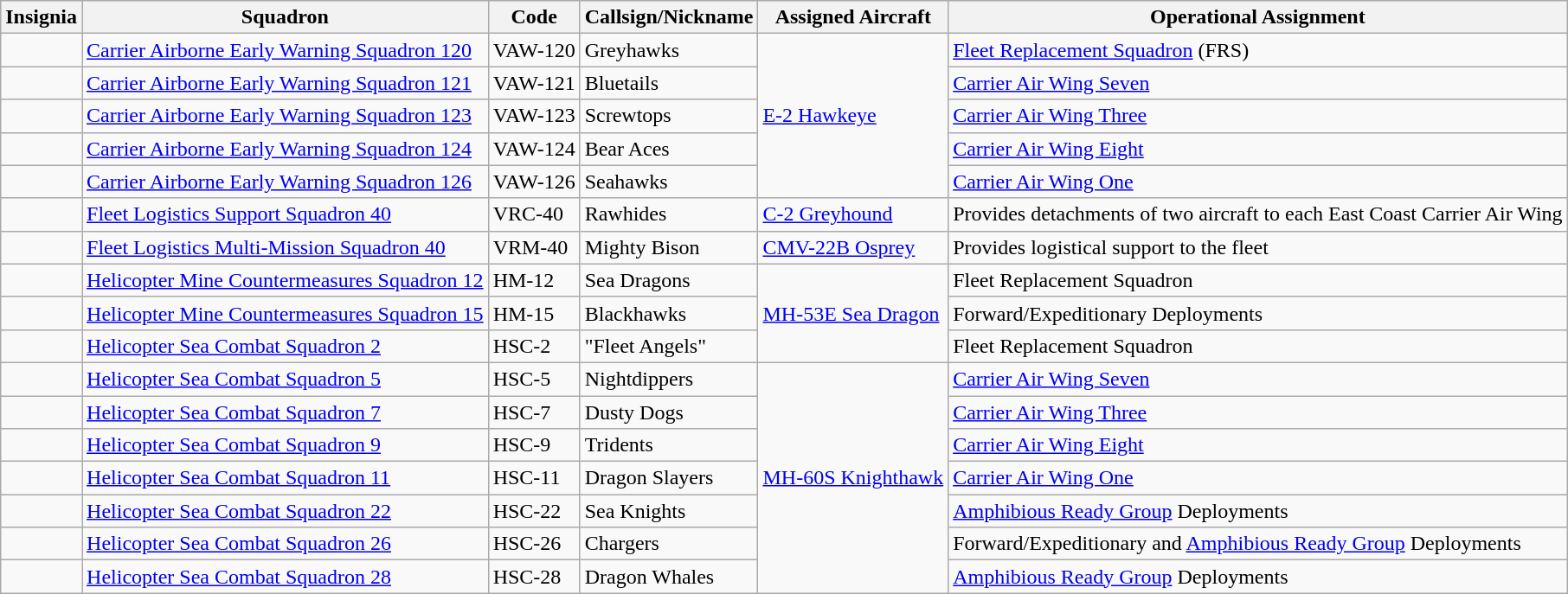<table class="wikitable sortable">
<tr>
<th>Insignia</th>
<th>Squadron</th>
<th>Code</th>
<th>Callsign/Nickname</th>
<th>Assigned Aircraft</th>
<th>Operational Assignment</th>
</tr>
<tr>
<td></td>
<td><a href='#'>Carrier Airborne Early Warning Squadron 120</a></td>
<td>VAW-120</td>
<td>Greyhawks</td>
<td rowspan="5"><a href='#'>E-2 Hawkeye</a></td>
<td><a href='#'>Fleet Replacement Squadron</a> (FRS)</td>
</tr>
<tr>
<td></td>
<td><a href='#'>Carrier Airborne Early Warning Squadron 121</a></td>
<td>VAW-121</td>
<td>Bluetails</td>
<td><a href='#'>Carrier Air Wing Seven</a></td>
</tr>
<tr>
<td></td>
<td><a href='#'>Carrier Airborne Early Warning Squadron 123</a></td>
<td>VAW-123</td>
<td>Screwtops</td>
<td><a href='#'>Carrier Air Wing Three</a></td>
</tr>
<tr>
<td></td>
<td><a href='#'>Carrier Airborne Early Warning Squadron 124</a></td>
<td>VAW-124</td>
<td>Bear Aces</td>
<td><a href='#'>Carrier Air Wing Eight</a></td>
</tr>
<tr>
<td></td>
<td><a href='#'>Carrier Airborne Early Warning Squadron 126</a></td>
<td>VAW-126</td>
<td>Seahawks</td>
<td><a href='#'>Carrier Air Wing One</a></td>
</tr>
<tr>
<td></td>
<td><a href='#'>Fleet Logistics Support Squadron 40</a></td>
<td>VRC-40</td>
<td>Rawhides</td>
<td><a href='#'>C-2 Greyhound</a></td>
<td>Provides detachments of two aircraft to each East Coast Carrier Air Wing</td>
</tr>
<tr |->
<td></td>
<td><a href='#'>Fleet Logistics Multi-Mission Squadron 40</a></td>
<td>VRM-40</td>
<td>Mighty Bison</td>
<td><a href='#'>CMV-22B Osprey</a></td>
<td>Provides logistical support to the fleet</td>
</tr>
<tr |->
<td></td>
<td><a href='#'>Helicopter Mine Countermeasures Squadron 12</a></td>
<td>HM-12</td>
<td>Sea Dragons</td>
<td rowspan="3"><a href='#'>MH-53E Sea Dragon</a></td>
<td>Fleet Replacement Squadron</td>
</tr>
<tr>
<td></td>
<td><a href='#'>Helicopter Mine Countermeasures Squadron 15</a></td>
<td>HM-15</td>
<td>Blackhawks</td>
<td>Forward/Expeditionary Deployments</td>
</tr>
<tr>
<td></td>
<td><a href='#'>Helicopter Sea Combat Squadron 2</a></td>
<td>HSC-2</td>
<td>"Fleet Angels"</td>
<td>Fleet Replacement Squadron</td>
</tr>
<tr>
<td></td>
<td><a href='#'>Helicopter Sea Combat Squadron 5</a></td>
<td>HSC-5</td>
<td>Nightdippers</td>
<td rowspan="7"><a href='#'>MH-60S Knighthawk</a></td>
<td><a href='#'>Carrier Air Wing Seven</a></td>
</tr>
<tr>
<td></td>
<td><a href='#'>Helicopter Sea Combat Squadron 7</a></td>
<td>HSC-7</td>
<td>Dusty Dogs</td>
<td><a href='#'>Carrier Air Wing Three</a></td>
</tr>
<tr>
<td></td>
<td><a href='#'>Helicopter Sea Combat Squadron 9</a></td>
<td>HSC-9</td>
<td>Tridents</td>
<td><a href='#'>Carrier Air Wing Eight</a></td>
</tr>
<tr>
<td></td>
<td><a href='#'>Helicopter Sea Combat Squadron 11</a></td>
<td>HSC-11</td>
<td>Dragon Slayers</td>
<td><a href='#'>Carrier Air Wing One</a></td>
</tr>
<tr>
<td></td>
<td><a href='#'>Helicopter Sea Combat Squadron 22</a></td>
<td>HSC-22</td>
<td>Sea Knights</td>
<td><a href='#'>Amphibious Ready Group</a> Deployments</td>
</tr>
<tr>
<td></td>
<td><a href='#'>Helicopter Sea Combat Squadron 26</a></td>
<td>HSC-26</td>
<td>Chargers</td>
<td>Forward/Expeditionary  and <a href='#'>Amphibious Ready Group</a> Deployments</td>
</tr>
<tr>
<td></td>
<td><a href='#'>Helicopter Sea Combat Squadron 28</a></td>
<td>HSC-28</td>
<td>Dragon Whales</td>
<td><a href='#'>Amphibious Ready Group</a> Deployments</td>
</tr>
</table>
